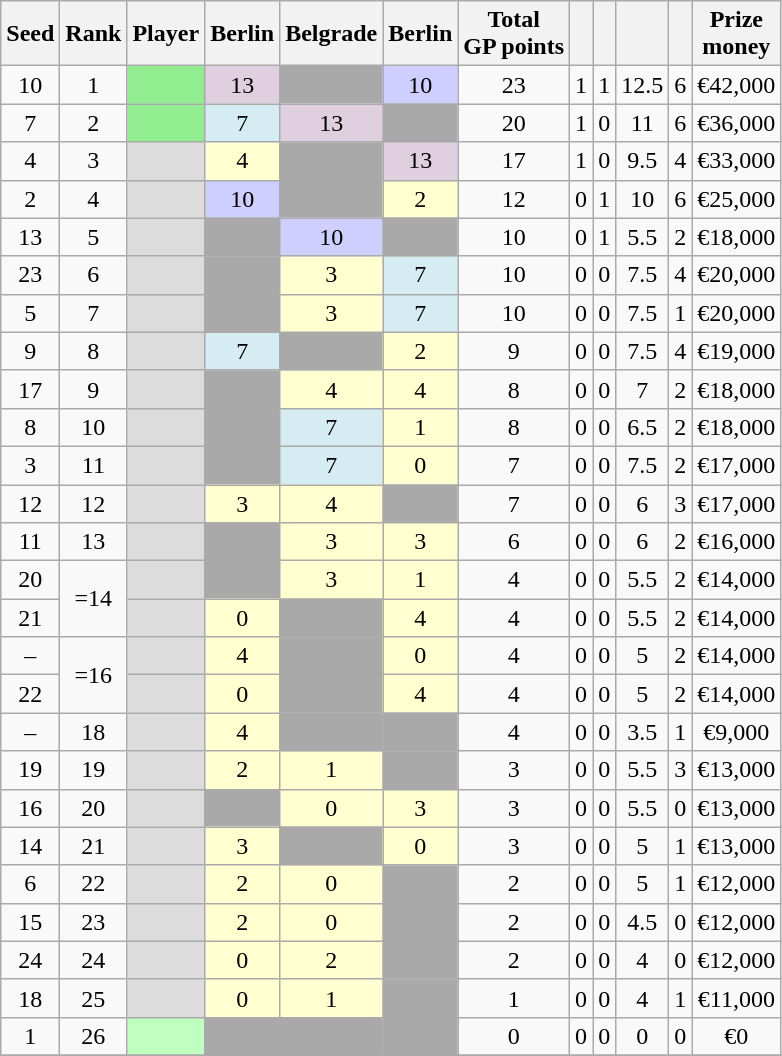<table class="wikitable sortable" style="text-align: center;">
<tr>
<th>Seed</th>
<th>Rank</th>
<th>Player</th>
<th>Berlin</th>
<th>Belgrade</th>
<th>Berlin</th>
<th>Total<br>GP points</th>
<th></th>
<th></th>
<th></th>
<th></th>
<th>Prize<br>money</th>
</tr>
<tr>
<td>10</td>
<td>1</td>
<td style="text-align:left; background:lightgreen;"></td>
<td style="background:#dfcfdf;">13</td>
<td style="background:#a9a9a9;"></td>
<td style="background:#cfcfff;">10</td>
<td>23</td>
<td>1</td>
<td>1</td>
<td>12.5</td>
<td>6</td>
<td>€42,000</td>
</tr>
<tr>
<td>7</td>
<td>2</td>
<td style="text-align:left; background:lightgreen;"></td>
<td style="background:#d6ecf3;">7</td>
<td style="background:#dfcfdf;">13</td>
<td style="background:#a9a9a9;"></td>
<td>20</td>
<td>1</td>
<td>0</td>
<td>11</td>
<td>6</td>
<td>€36,000</td>
</tr>
<tr>
<td>4</td>
<td>3</td>
<td style="text-align:left; background:#dcdcdc;"></td>
<td style="background:#ffffcf;">4</td>
<td style="background:#a9a9a9;"></td>
<td style="background:#dfcfdf;">13</td>
<td>17</td>
<td>1</td>
<td>0</td>
<td>9.5</td>
<td>4</td>
<td>€33,000</td>
</tr>
<tr>
<td>2</td>
<td>4</td>
<td style="text-align:left; background:#dcdcdc;"></td>
<td style="background:#cfcfff;">10</td>
<td style="background:#a9a9a9;"></td>
<td style="background:#ffffcf;">2</td>
<td>12</td>
<td>0</td>
<td>1</td>
<td>10</td>
<td>6</td>
<td>€25,000</td>
</tr>
<tr>
<td>13</td>
<td>5</td>
<td style="text-align:left; background:#dcdcdc;"></td>
<td style="background:#a9a9a9;"></td>
<td style="background:#cfcfff;">10</td>
<td style="background:#a9a9a9;"></td>
<td>10</td>
<td>0</td>
<td>1</td>
<td>5.5</td>
<td>2</td>
<td>€18,000</td>
</tr>
<tr>
<td>23</td>
<td>6</td>
<td style="text-align:left; background:#dcdcdc;"></td>
<td style="background:#a9a9a9;"></td>
<td style="background:#ffffcf;">3</td>
<td style="background:#d6ecf3;">7</td>
<td>10</td>
<td>0</td>
<td>0</td>
<td>7.5</td>
<td>4</td>
<td>€20,000</td>
</tr>
<tr>
<td>5</td>
<td>7</td>
<td style="text-align:left; background:#dcdcdc;"></td>
<td style="background:#a9a9a9;"></td>
<td style="background:#ffffcf;">3</td>
<td style="background:#d6ecf3;">7</td>
<td>10</td>
<td>0</td>
<td>0</td>
<td>7.5</td>
<td>1</td>
<td>€20,000</td>
</tr>
<tr>
<td>9</td>
<td>8</td>
<td style="text-align:left; background:#dcdcdc;"></td>
<td style="background:#d6ecf3;">7</td>
<td style="background:#a9a9a9;"></td>
<td style="background:#ffffcf;">2</td>
<td>9</td>
<td>0</td>
<td>0</td>
<td>7.5</td>
<td>4</td>
<td>€19,000</td>
</tr>
<tr>
<td>17</td>
<td>9</td>
<td style="text-align:left; background:#dcdcdc;"></td>
<td style="background:#a9a9a9;"></td>
<td style="background:#ffffcf;">4</td>
<td style="background:#ffffcf;">4</td>
<td>8</td>
<td>0</td>
<td>0</td>
<td>7</td>
<td>2</td>
<td>€18,000</td>
</tr>
<tr>
<td>8</td>
<td>10</td>
<td style="text-align:left; background:#dcdcdc;"></td>
<td style="background:#a9a9a9;"></td>
<td style="background:#d6ecf3;">7</td>
<td style="background:#ffffcf;">1</td>
<td>8</td>
<td>0</td>
<td>0</td>
<td>6.5</td>
<td>2</td>
<td>€18,000</td>
</tr>
<tr>
<td>3</td>
<td>11</td>
<td style="text-align:left; background:#dcdcdc;"></td>
<td style="background:#a9a9a9;"></td>
<td style="background:#d6ecf3;">7</td>
<td style="background:#ffffcf;">0</td>
<td>7</td>
<td>0</td>
<td>0</td>
<td>7.5</td>
<td>2</td>
<td>€17,000</td>
</tr>
<tr>
<td>12</td>
<td>12</td>
<td style="text-align:left; background:#dcdcdc;"></td>
<td style="background:#ffffcf;">3</td>
<td style="background:#ffffcf;">4</td>
<td style="background:#a9a9a9;"></td>
<td>7</td>
<td>0</td>
<td>0</td>
<td>6</td>
<td>3</td>
<td>€17,000</td>
</tr>
<tr>
<td>11</td>
<td>13</td>
<td style="text-align:left; background:#dcdcdc;"></td>
<td style="background:#a9a9a9;"></td>
<td style="background:#ffffcf;">3</td>
<td style="background:#ffffcf;">3</td>
<td>6</td>
<td>0</td>
<td>0</td>
<td>6</td>
<td>2</td>
<td>€16,000</td>
</tr>
<tr>
<td>20</td>
<td rowspan=2>=14</td>
<td style="text-align:left; background:#dcdcdc;"></td>
<td style="background:#a9a9a9;"></td>
<td style="background:#ffffcf;">3</td>
<td style="background:#ffffcf;">1</td>
<td>4</td>
<td>0</td>
<td>0</td>
<td>5.5</td>
<td>2</td>
<td>€14,000</td>
</tr>
<tr>
<td>21</td>
<td style="text-align:left; background:#dcdcdc;"></td>
<td style="background:#ffffcf;">0</td>
<td style="background:#a9a9a9;"></td>
<td style="background:#ffffcf;">4</td>
<td>4</td>
<td>0</td>
<td>0</td>
<td>5.5</td>
<td>2</td>
<td>€14,000</td>
</tr>
<tr>
<td>–</td>
<td rowspan=2>=16</td>
<td style="text-align:left; background:#dcdcdc;"></td>
<td style="background:#ffffcf;">4</td>
<td style="background:#a9a9a9;"></td>
<td style="background:#ffffcf;">0</td>
<td>4</td>
<td>0</td>
<td>0</td>
<td>5</td>
<td>2</td>
<td>€14,000</td>
</tr>
<tr>
<td>22</td>
<td style="text-align:left; background:#dcdcdc;"></td>
<td style="background:#ffffcf;">0</td>
<td style="background:#a9a9a9;"></td>
<td style="background:#ffffcf;">4</td>
<td>4</td>
<td>0</td>
<td>0</td>
<td>5</td>
<td>2</td>
<td>€14,000</td>
</tr>
<tr>
<td>–</td>
<td>18</td>
<td style="text-align:left; background:#dcdcdc;"></td>
<td style="background:#ffffcf;">4</td>
<td style="background:#a9a9a9;"></td>
<td style="background:#a9a9a9;"></td>
<td>4</td>
<td>0</td>
<td>0</td>
<td>3.5</td>
<td>1</td>
<td>€9,000</td>
</tr>
<tr>
<td>19</td>
<td>19</td>
<td style="text-align:left; background:#dcdcdc;"></td>
<td style="background:#ffffcf;">2</td>
<td style="background:#ffffcf;">1</td>
<td style="background:#a9a9a9;"></td>
<td>3</td>
<td>0</td>
<td>0</td>
<td>5.5</td>
<td>3</td>
<td>€13,000</td>
</tr>
<tr>
<td>16</td>
<td>20</td>
<td style="text-align:left; background:#dcdcdc;"></td>
<td style="background:#a9a9a9;"></td>
<td style="background:#ffffcf;">0</td>
<td style="background:#ffffcf;">3</td>
<td>3</td>
<td>0</td>
<td>0</td>
<td>5.5</td>
<td>0</td>
<td>€13,000</td>
</tr>
<tr>
<td>14</td>
<td>21</td>
<td style="text-align:left; background:#dcdcdc;"></td>
<td style="background:#ffffcf;">3</td>
<td style="background:#a9a9a9;"></td>
<td style="background:#ffffcf;">0</td>
<td>3</td>
<td>0</td>
<td>0</td>
<td>5</td>
<td>1</td>
<td>€13,000</td>
</tr>
<tr>
<td>6</td>
<td>22</td>
<td style="text-align:left; background:#dcdcdc;"></td>
<td style="background:#ffffcf;">2</td>
<td style="background:#ffffcf;">0</td>
<td style="background:#a9a9a9;"></td>
<td>2</td>
<td>0</td>
<td>0</td>
<td>5</td>
<td>1</td>
<td>€12,000</td>
</tr>
<tr>
<td>15</td>
<td>23</td>
<td style="text-align:left; background:#dcdcdc;"></td>
<td style="background:#ffffcf;">2</td>
<td style="background:#ffffcf;">0</td>
<td style="background:#a9a9a9;"></td>
<td>2</td>
<td>0</td>
<td>0</td>
<td>4.5</td>
<td>0</td>
<td>€12,000</td>
</tr>
<tr>
<td>24</td>
<td>24</td>
<td style="text-align:left; background:#dcdcdc;"></td>
<td style="background:#ffffcf;">0</td>
<td style="background:#ffffcf;">2</td>
<td style="background:#a9a9a9;"></td>
<td>2</td>
<td>0</td>
<td>0</td>
<td>4</td>
<td>0</td>
<td>€12,000</td>
</tr>
<tr>
<td>18</td>
<td>25</td>
<td style="text-align:left; background:#dcdcdc;"></td>
<td style="background:#ffffcf;">0</td>
<td style="background:#ffffcf;">1</td>
<td style="background:#a9a9a9;"></td>
<td>1</td>
<td>0</td>
<td>0</td>
<td>4</td>
<td>1</td>
<td>€11,000</td>
</tr>
<tr>
<td>1</td>
<td>26</td>
<td style="text-align:left; background:#bfffbf;"></td>
<td style="background:#a9a9a9;"></td>
<td style="background:#a9a9a9;"></td>
<td style="background:#a9a9a9;"></td>
<td>0</td>
<td>0</td>
<td>0</td>
<td>0</td>
<td>0</td>
<td>€0</td>
</tr>
<tr>
</tr>
</table>
